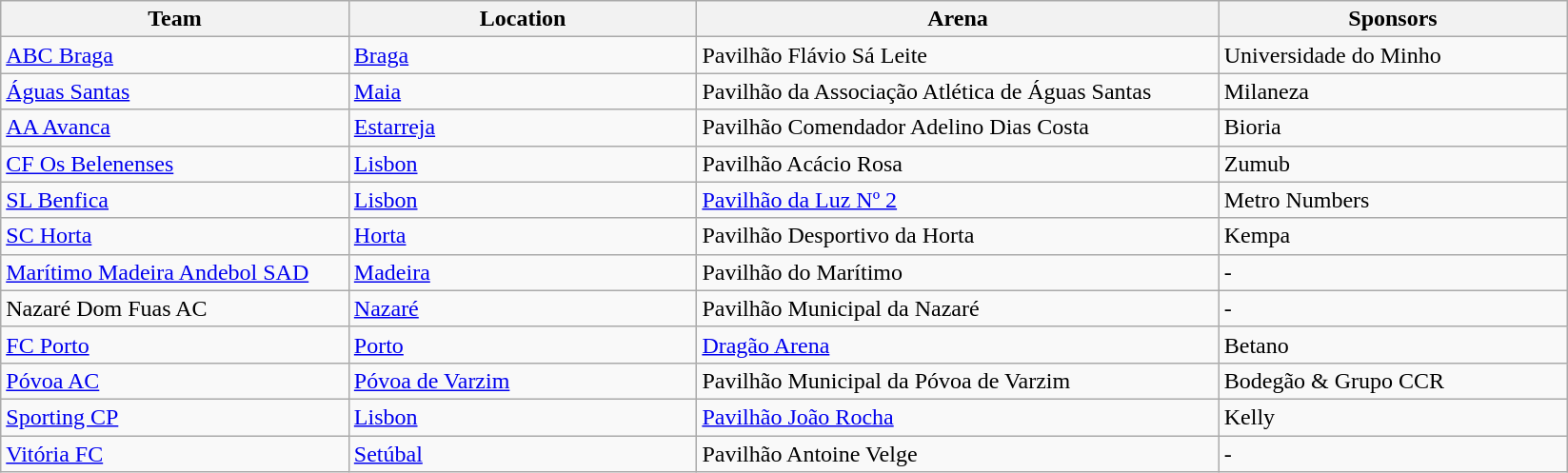<table class="wikitable sortable" style="text-align: left;">
<tr>
<th width="20%">Team</th>
<th width="20%">Location</th>
<th width="30%">Arena</th>
<th width="20%">Sponsors</th>
</tr>
<tr>
<td><a href='#'>ABC Braga</a></td>
<td><a href='#'>Braga</a></td>
<td>Pavilhão Flávio Sá Leite</td>
<td>Universidade do Minho</td>
</tr>
<tr>
<td><a href='#'>Águas Santas</a></td>
<td><a href='#'>Maia</a></td>
<td>Pavilhão da Associação Atlética de Águas Santas</td>
<td>Milaneza</td>
</tr>
<tr>
<td><a href='#'>AA Avanca</a></td>
<td><a href='#'>Estarreja</a></td>
<td>Pavilhão Comendador Adelino Dias Costa</td>
<td>Bioria</td>
</tr>
<tr>
<td><a href='#'>CF Os Belenenses</a></td>
<td><a href='#'>Lisbon</a></td>
<td>Pavilhão Acácio Rosa</td>
<td>Zumub</td>
</tr>
<tr>
<td><a href='#'>SL Benfica</a></td>
<td><a href='#'>Lisbon</a></td>
<td><a href='#'>Pavilhão da Luz Nº 2</a></td>
<td>Metro Numbers</td>
</tr>
<tr>
<td><a href='#'>SC Horta</a></td>
<td><a href='#'>Horta</a></td>
<td>Pavilhão Desportivo da Horta</td>
<td>Kempa</td>
</tr>
<tr>
<td><a href='#'>Marítimo Madeira Andebol SAD</a></td>
<td><a href='#'>Madeira</a></td>
<td>Pavilhão do Marítimo</td>
<td>-</td>
</tr>
<tr>
<td>Nazaré Dom Fuas AC</td>
<td><a href='#'>Nazaré</a></td>
<td>Pavilhão Municipal da Nazaré</td>
<td>-</td>
</tr>
<tr>
<td><a href='#'>FC Porto</a></td>
<td><a href='#'>Porto</a></td>
<td><a href='#'>Dragão Arena</a></td>
<td>Betano</td>
</tr>
<tr>
<td><a href='#'>Póvoa AC</a></td>
<td><a href='#'>Póvoa de Varzim</a></td>
<td>Pavilhão Municipal da Póvoa de Varzim</td>
<td>Bodegão & Grupo CCR</td>
</tr>
<tr>
<td><a href='#'>Sporting CP</a></td>
<td><a href='#'>Lisbon</a></td>
<td><a href='#'>Pavilhão João Rocha</a></td>
<td>Kelly</td>
</tr>
<tr>
<td><a href='#'>Vitória FC</a></td>
<td><a href='#'>Setúbal</a></td>
<td>Pavilhão Antoine Velge</td>
<td>-</td>
</tr>
</table>
